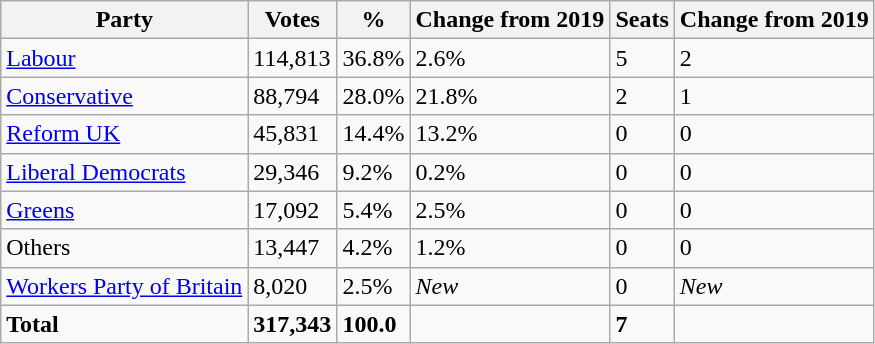<table class="wikitable">
<tr>
<th>Party</th>
<th>Votes</th>
<th>%</th>
<th>Change from 2019</th>
<th>Seats</th>
<th>Change from 2019</th>
</tr>
<tr>
<td><a href='#'>Labour</a></td>
<td>114,813</td>
<td>36.8%</td>
<td>2.6%</td>
<td>5</td>
<td>2</td>
</tr>
<tr>
<td><a href='#'>Conservative</a></td>
<td>88,794</td>
<td>28.0%</td>
<td>21.8%</td>
<td>2</td>
<td>1</td>
</tr>
<tr>
<td><a href='#'>Reform UK</a></td>
<td>45,831</td>
<td>14.4%</td>
<td>13.2%</td>
<td>0</td>
<td>0</td>
</tr>
<tr>
<td><a href='#'>Liberal Democrats</a></td>
<td>29,346</td>
<td>9.2%</td>
<td>0.2%</td>
<td>0</td>
<td>0</td>
</tr>
<tr>
<td><a href='#'>Greens</a></td>
<td>17,092</td>
<td>5.4%</td>
<td>2.5%</td>
<td>0</td>
<td>0</td>
</tr>
<tr>
<td>Others</td>
<td>13,447</td>
<td>4.2%</td>
<td>1.2%</td>
<td>0</td>
<td>0</td>
</tr>
<tr>
<td><a href='#'>Workers Party of Britain</a></td>
<td>8,020</td>
<td>2.5%</td>
<td><em>New</em></td>
<td>0</td>
<td><em>New</em></td>
</tr>
<tr>
<td><strong>Total</strong></td>
<td><strong>317,343</strong></td>
<td><strong>100.0</strong></td>
<td></td>
<td><strong>7</strong></td>
<td></td>
</tr>
</table>
